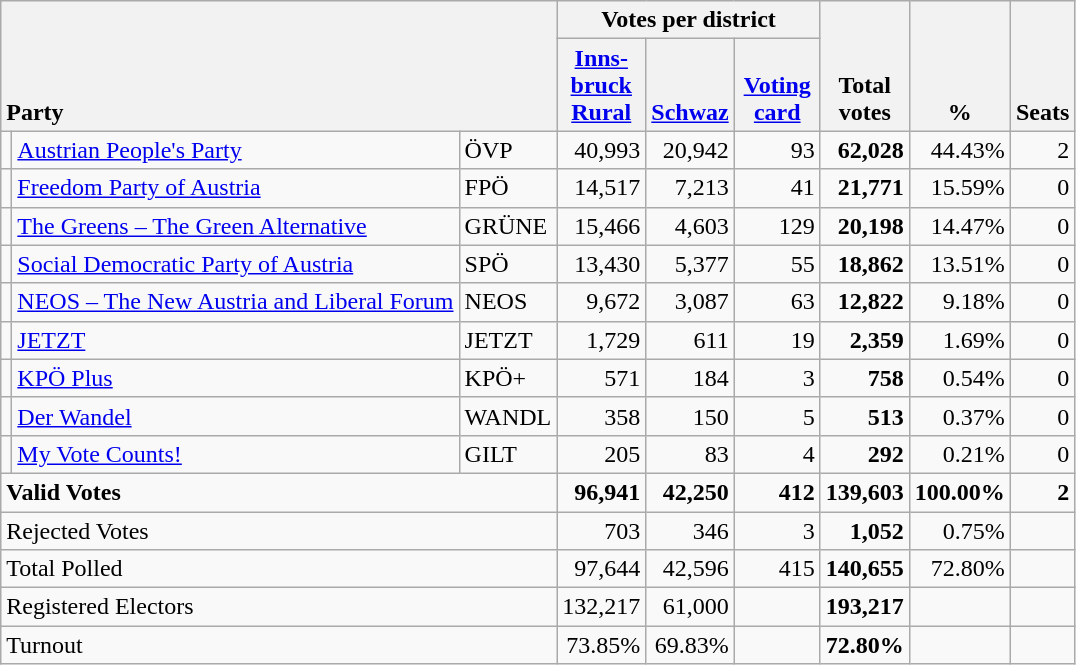<table class="wikitable" border="1" style="text-align:right;">
<tr>
<th style="text-align:left;" valign=bottom rowspan=2 colspan=3>Party</th>
<th colspan=3>Votes per district</th>
<th align=center valign=bottom rowspan=2 width="50">Total<br>votes</th>
<th align=center valign=bottom rowspan=2 width="50">%</th>
<th align=center valign=bottom rowspan=2>Seats</th>
</tr>
<tr>
<th align=center valign=bottom width="50"><a href='#'>Inns-<br>bruck<br>Rural</a></th>
<th align=center valign=bottom width="50"><a href='#'>Schwaz</a></th>
<th align=center valign=bottom width="50"><a href='#'>Voting<br>card</a></th>
</tr>
<tr>
<td></td>
<td align=left><a href='#'>Austrian People's Party</a></td>
<td align=left>ÖVP</td>
<td>40,993</td>
<td>20,942</td>
<td>93</td>
<td><strong>62,028</strong></td>
<td>44.43%</td>
<td>2</td>
</tr>
<tr>
<td></td>
<td align=left><a href='#'>Freedom Party of Austria</a></td>
<td align=left>FPÖ</td>
<td>14,517</td>
<td>7,213</td>
<td>41</td>
<td><strong>21,771</strong></td>
<td>15.59%</td>
<td>0</td>
</tr>
<tr>
<td></td>
<td align=left><a href='#'>The Greens – The Green Alternative</a></td>
<td align=left>GRÜNE</td>
<td>15,466</td>
<td>4,603</td>
<td>129</td>
<td><strong>20,198</strong></td>
<td>14.47%</td>
<td>0</td>
</tr>
<tr>
<td></td>
<td align=left><a href='#'>Social Democratic Party of Austria</a></td>
<td align=left>SPÖ</td>
<td>13,430</td>
<td>5,377</td>
<td>55</td>
<td><strong>18,862</strong></td>
<td>13.51%</td>
<td>0</td>
</tr>
<tr>
<td></td>
<td align=left style="white-space: nowrap;"><a href='#'>NEOS – The New Austria and Liberal Forum</a></td>
<td align=left>NEOS</td>
<td>9,672</td>
<td>3,087</td>
<td>63</td>
<td><strong>12,822</strong></td>
<td>9.18%</td>
<td>0</td>
</tr>
<tr>
<td></td>
<td align=left><a href='#'>JETZT</a></td>
<td align=left>JETZT</td>
<td>1,729</td>
<td>611</td>
<td>19</td>
<td><strong>2,359</strong></td>
<td>1.69%</td>
<td>0</td>
</tr>
<tr>
<td></td>
<td align=left><a href='#'>KPÖ Plus</a></td>
<td align=left>KPÖ+</td>
<td>571</td>
<td>184</td>
<td>3</td>
<td><strong>758</strong></td>
<td>0.54%</td>
<td>0</td>
</tr>
<tr>
<td></td>
<td align=left><a href='#'>Der Wandel</a></td>
<td align=left>WANDL</td>
<td>358</td>
<td>150</td>
<td>5</td>
<td><strong>513</strong></td>
<td>0.37%</td>
<td>0</td>
</tr>
<tr>
<td></td>
<td align=left><a href='#'>My Vote Counts!</a></td>
<td align=left>GILT</td>
<td>205</td>
<td>83</td>
<td>4</td>
<td><strong>292</strong></td>
<td>0.21%</td>
<td>0</td>
</tr>
<tr style="font-weight:bold">
<td align=left colspan=3>Valid Votes</td>
<td>96,941</td>
<td>42,250</td>
<td>412</td>
<td>139,603</td>
<td>100.00%</td>
<td>2</td>
</tr>
<tr>
<td align=left colspan=3>Rejected Votes</td>
<td>703</td>
<td>346</td>
<td>3</td>
<td><strong>1,052</strong></td>
<td>0.75%</td>
<td></td>
</tr>
<tr>
<td align=left colspan=3>Total Polled</td>
<td>97,644</td>
<td>42,596</td>
<td>415</td>
<td><strong>140,655</strong></td>
<td>72.80%</td>
<td></td>
</tr>
<tr>
<td align=left colspan=3>Registered Electors</td>
<td>132,217</td>
<td>61,000</td>
<td></td>
<td><strong>193,217</strong></td>
<td></td>
<td></td>
</tr>
<tr>
<td align=left colspan=3>Turnout</td>
<td>73.85%</td>
<td>69.83%</td>
<td></td>
<td><strong>72.80%</strong></td>
<td></td>
<td></td>
</tr>
</table>
